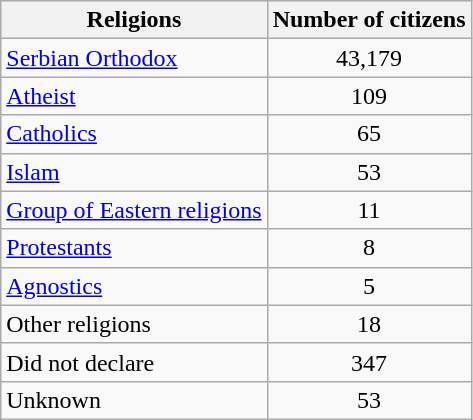<table class="wikitable">
<tr>
<th>Religions</th>
<th>Number of citizens</th>
</tr>
<tr>
<td><a href='#'>Serbian Orthodox</a></td>
<td align="center">43,179</td>
</tr>
<tr>
<td><a href='#'>Atheist</a></td>
<td align="center">109</td>
</tr>
<tr>
<td><a href='#'>Catholics</a></td>
<td align="center">65</td>
</tr>
<tr>
<td><a href='#'>Islam</a></td>
<td align="center">53</td>
</tr>
<tr>
<td><a href='#'>Group of Eastern religions</a></td>
<td align="center">11</td>
</tr>
<tr>
<td><a href='#'>Protestants</a></td>
<td align="center">8</td>
</tr>
<tr>
<td><a href='#'>Agnostics</a></td>
<td align="center">5</td>
</tr>
<tr>
<td>Other religions</td>
<td align="center">18</td>
</tr>
<tr>
<td>Did not declare</td>
<td align="center">347</td>
</tr>
<tr>
<td>Unknown</td>
<td align="center">53</td>
</tr>
</table>
